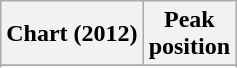<table class="wikitable plainrowheaders sortable" style="text-align:center;">
<tr>
<th scope="col">Chart (2012)</th>
<th scope="col">Peak<br>position</th>
</tr>
<tr>
</tr>
<tr>
</tr>
<tr>
</tr>
<tr>
</tr>
</table>
